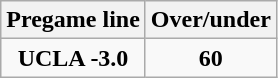<table class="wikitable">
<tr align="center">
<th style=>Pregame line</th>
<th style=>Over/under</th>
</tr>
<tr align="center">
<td><strong>UCLA -3.0</strong></td>
<td><strong>60</strong></td>
</tr>
</table>
